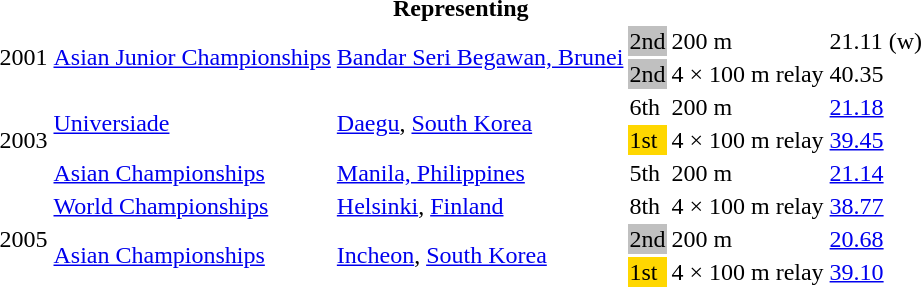<table>
<tr>
<th colspan="6">Representing </th>
</tr>
<tr>
<td rowspan=2>2001</td>
<td rowspan=2><a href='#'>Asian Junior Championships</a></td>
<td rowspan=2><a href='#'>Bandar Seri Begawan, Brunei</a></td>
<td bgcolor=silver>2nd</td>
<td>200 m</td>
<td>21.11 (w)</td>
</tr>
<tr>
<td bgcolor=silver>2nd</td>
<td>4 × 100 m relay</td>
<td>40.35</td>
</tr>
<tr>
<td rowspan=3>2003</td>
<td rowspan=2><a href='#'>Universiade</a></td>
<td rowspan=2><a href='#'>Daegu</a>, <a href='#'>South Korea</a></td>
<td>6th</td>
<td>200 m</td>
<td><a href='#'>21.18</a></td>
</tr>
<tr>
<td bgcolor="gold">1st</td>
<td>4 × 100 m relay</td>
<td><a href='#'>39.45</a></td>
</tr>
<tr>
<td><a href='#'>Asian Championships</a></td>
<td><a href='#'>Manila, Philippines</a></td>
<td>5th</td>
<td>200 m</td>
<td><a href='#'>21.14</a></td>
</tr>
<tr>
<td rowspan=3>2005</td>
<td><a href='#'>World Championships</a></td>
<td><a href='#'>Helsinki</a>, <a href='#'>Finland</a></td>
<td>8th</td>
<td>4 × 100 m relay</td>
<td><a href='#'>38.77</a></td>
</tr>
<tr>
<td rowspan=2><a href='#'>Asian Championships</a></td>
<td rowspan=2><a href='#'>Incheon</a>, <a href='#'>South Korea</a></td>
<td bgcolor="silver">2nd</td>
<td>200 m</td>
<td><a href='#'>20.68</a></td>
</tr>
<tr>
<td bgcolor="gold">1st</td>
<td>4 × 100 m relay</td>
<td><a href='#'>39.10</a></td>
</tr>
</table>
